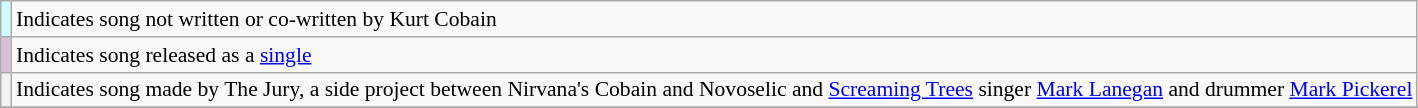<table class="wikitable" style="font-size:90%;">
<tr>
<th scope="row" style="background-color:#CCFFFF"></th>
<td>Indicates song not written or co-written by Kurt Cobain</td>
</tr>
<tr>
<th scope="row" style="background-color:#D8BFD8"></th>
<td>Indicates song released as a <a href='#'>single</a></td>
</tr>
<tr>
<th scope="row"></th>
<td>Indicates song made by The Jury, a side project between Nirvana's Cobain and Novoselic and <a href='#'>Screaming Trees</a> singer <a href='#'>Mark Lanegan</a> and drummer <a href='#'>Mark Pickerel</a></td>
</tr>
<tr>
</tr>
</table>
